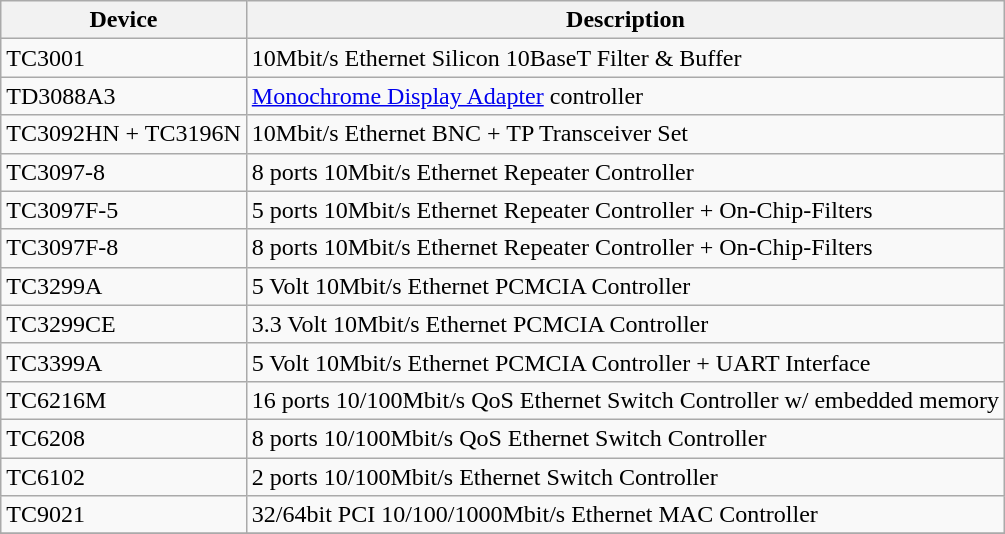<table class="wikitable">
<tr>
<th>Device</th>
<th>Description</th>
</tr>
<tr>
<td>TC3001</td>
<td>10Mbit/s Ethernet Silicon 10BaseT Filter & Buffer</td>
</tr>
<tr>
<td>TD3088A3</td>
<td><a href='#'>Monochrome Display Adapter</a> controller</td>
</tr>
<tr>
<td>TC3092HN + TC3196N</td>
<td>10Mbit/s Ethernet BNC + TP Transceiver Set</td>
</tr>
<tr>
<td>TC3097-8</td>
<td>8 ports 10Mbit/s Ethernet Repeater Controller</td>
</tr>
<tr>
<td>TC3097F-5</td>
<td>5 ports 10Mbit/s Ethernet Repeater Controller + On-Chip-Filters</td>
</tr>
<tr>
<td>TC3097F-8</td>
<td>8 ports 10Mbit/s Ethernet Repeater Controller + On-Chip-Filters</td>
</tr>
<tr>
<td>TC3299A</td>
<td>5 Volt 10Mbit/s Ethernet PCMCIA Controller</td>
</tr>
<tr>
<td>TC3299CE</td>
<td>3.3 Volt 10Mbit/s Ethernet PCMCIA Controller</td>
</tr>
<tr>
<td>TC3399A</td>
<td>5 Volt 10Mbit/s Ethernet PCMCIA Controller + UART Interface</td>
</tr>
<tr>
<td>TC6216M</td>
<td>16 ports 10/100Mbit/s QoS Ethernet Switch Controller w/ embedded memory</td>
</tr>
<tr>
<td>TC6208</td>
<td>8 ports 10/100Mbit/s QoS Ethernet Switch Controller</td>
</tr>
<tr>
<td>TC6102</td>
<td>2 ports 10/100Mbit/s Ethernet Switch Controller</td>
</tr>
<tr>
<td>TC9021</td>
<td>32/64bit PCI 10/100/1000Mbit/s Ethernet MAC Controller</td>
</tr>
<tr>
</tr>
</table>
